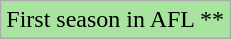<table class="wikitable">
<tr>
<td style="background-color:#A8E4A0;">First season in AFL **</td>
</tr>
</table>
